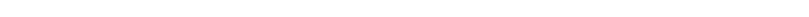<table style="width:66%; text-align:center;">
<tr style="color:white;">
<td style="background:"><strong>8</strong></td>
<td style="background:"><strong>5</strong></td>
<td style="background:"><strong>11</strong></td>
</tr>
</table>
